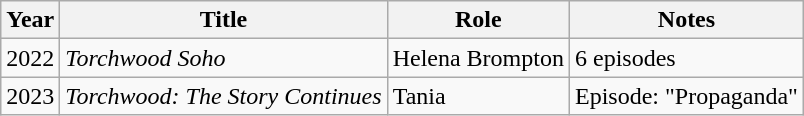<table class="wikitable">
<tr>
<th>Year</th>
<th>Title</th>
<th>Role</th>
<th>Notes</th>
</tr>
<tr>
<td>2022</td>
<td><em>Torchwood Soho</em></td>
<td>Helena Brompton</td>
<td>6 episodes</td>
</tr>
<tr>
<td>2023</td>
<td><em>Torchwood: The Story Continues</em></td>
<td>Tania</td>
<td>Episode: "Propaganda"</td>
</tr>
</table>
